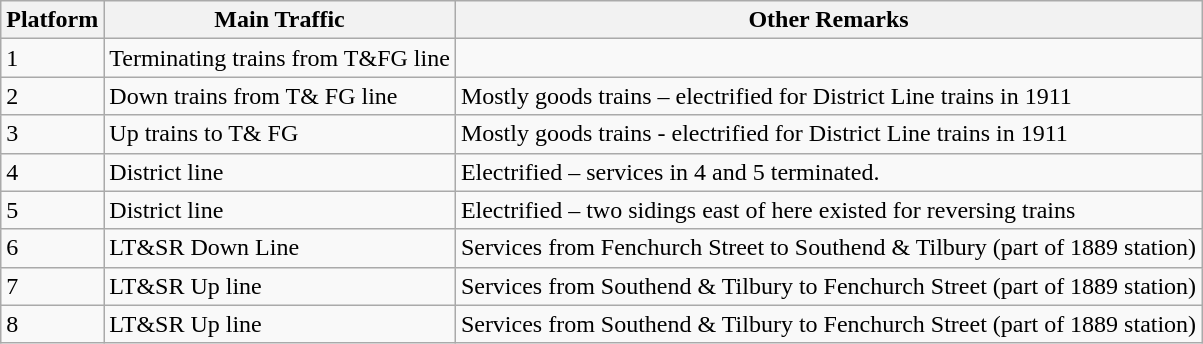<table class="wikitable">
<tr>
<th>Platform</th>
<th>Main Traffic</th>
<th>Other Remarks</th>
</tr>
<tr>
<td>1</td>
<td>Terminating trains from T&FG line</td>
<td></td>
</tr>
<tr>
<td>2</td>
<td>Down trains from T& FG line</td>
<td>Mostly goods trains – electrified for District Line trains in 1911</td>
</tr>
<tr>
<td>3</td>
<td>Up trains to T& FG</td>
<td>Mostly goods trains - electrified for District Line trains in 1911</td>
</tr>
<tr>
<td>4</td>
<td>District line</td>
<td>Electrified – services in 4 and 5 terminated.</td>
</tr>
<tr>
<td>5</td>
<td>District line</td>
<td>Electrified – two sidings east of here existed for reversing trains</td>
</tr>
<tr>
<td>6</td>
<td>LT&SR Down Line</td>
<td>Services from Fenchurch Street to Southend & Tilbury (part of 1889 station)</td>
</tr>
<tr>
<td>7</td>
<td>LT&SR Up line</td>
<td>Services from Southend & Tilbury to Fenchurch Street (part of 1889 station)</td>
</tr>
<tr>
<td>8</td>
<td>LT&SR Up line</td>
<td>Services from Southend & Tilbury to Fenchurch Street (part of 1889 station)</td>
</tr>
</table>
